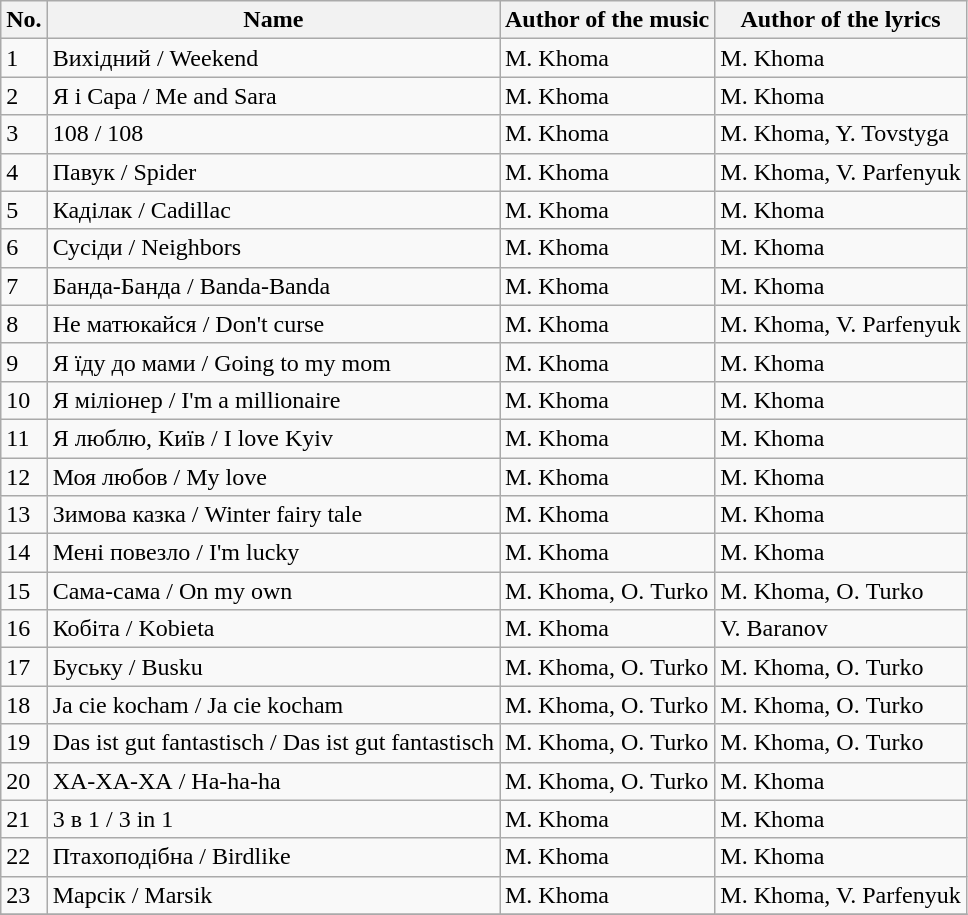<table class="wikitable">
<tr>
<th>No.</th>
<th>Name</th>
<th>Author of the music</th>
<th>Author of the lyrics</th>
</tr>
<tr>
<td>1</td>
<td>Вихідний / Weekend</td>
<td>M. Khoma</td>
<td>M. Khoma</td>
</tr>
<tr>
<td>2</td>
<td>Я і Сара / Me and Sara</td>
<td>M. Khoma</td>
<td>M. Khoma</td>
</tr>
<tr>
<td>3</td>
<td>108 / 108</td>
<td>M. Khoma</td>
<td>M. Khoma, Y. Tovstyga</td>
</tr>
<tr>
<td>4</td>
<td>Павук / Spider</td>
<td>M. Khoma</td>
<td>M. Khoma, V. Parfenyuk</td>
</tr>
<tr>
<td>5</td>
<td>Каділак / Cadillac</td>
<td>M. Khoma</td>
<td>M. Khoma</td>
</tr>
<tr>
<td>6</td>
<td>Сусіди / Neighbors</td>
<td>M. Khoma</td>
<td>M. Khoma</td>
</tr>
<tr>
<td>7</td>
<td>Банда-Банда / Banda-Banda</td>
<td>M. Khoma</td>
<td>M. Khoma</td>
</tr>
<tr>
<td>8</td>
<td>Не матюкайся / Don't curse</td>
<td>M. Khoma</td>
<td>M. Khoma, V. Parfenyuk</td>
</tr>
<tr>
<td>9</td>
<td>Я їду до мами / Going to my mom</td>
<td>M. Khoma</td>
<td>M. Khoma</td>
</tr>
<tr>
<td>10</td>
<td>Я міліонер / I'm a millionaire</td>
<td>M. Khoma</td>
<td>M. Khoma</td>
</tr>
<tr>
<td>11</td>
<td>Я люблю, Київ / I love Kyiv</td>
<td>M. Khoma</td>
<td>M. Khoma</td>
</tr>
<tr>
<td>12</td>
<td>Моя любов / My love</td>
<td>M. Khoma</td>
<td>M. Khoma</td>
</tr>
<tr>
<td>13</td>
<td>Зимова казка / Winter fairy tale</td>
<td>M. Khoma</td>
<td>M. Khoma</td>
</tr>
<tr>
<td>14</td>
<td>Мені повезло / I'm lucky</td>
<td>M. Khoma</td>
<td>M. Khoma</td>
</tr>
<tr>
<td>15</td>
<td>Сама-сама / On my own</td>
<td>M. Khoma, О. Turko</td>
<td>M. Khoma, О. Turko</td>
</tr>
<tr>
<td>16</td>
<td>Кобіта / Kobieta</td>
<td>M. Khoma</td>
<td>V. Baranov</td>
</tr>
<tr>
<td>17</td>
<td>Буську / Busku</td>
<td>M. Khoma, О. Turko</td>
<td>M. Khoma, О. Turko</td>
</tr>
<tr>
<td>18</td>
<td>Ja cie kocham / Ja cie kocham</td>
<td>M. Khoma, О. Turko</td>
<td>M. Khoma, О. Turko</td>
</tr>
<tr>
<td>19</td>
<td>Das ist gut fantastisch / Das ist gut fantastisch</td>
<td>M. Khoma, О. Turko</td>
<td>M. Khoma, О. Turko</td>
</tr>
<tr>
<td>20</td>
<td>ХА-ХА-ХА / Ha-ha-ha</td>
<td>M. Khoma, О. Turko</td>
<td>M. Khoma</td>
</tr>
<tr>
<td>21</td>
<td>3 в 1 / 3 in 1</td>
<td>M. Khoma</td>
<td>M. Khoma</td>
</tr>
<tr>
<td>22</td>
<td>Птахоподібна / Birdlike</td>
<td>M. Khoma</td>
<td>M. Khoma</td>
</tr>
<tr>
<td>23</td>
<td>Марсік / Marsik</td>
<td>M. Khoma</td>
<td>M. Khoma, V. Parfenyuk</td>
</tr>
<tr>
</tr>
</table>
